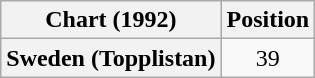<table class="wikitable plainrowheaders" style="text-align:center">
<tr>
<th>Chart (1992)</th>
<th>Position</th>
</tr>
<tr>
<th scope="row">Sweden (Topplistan)</th>
<td>39</td>
</tr>
</table>
